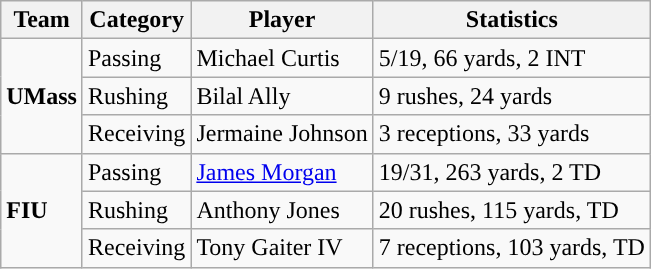<table class="wikitable" style="float: left;">
<tr>
<th>Team</th>
<th>Category</th>
<th>Player</th>
<th>Statistics</th>
</tr>
<tr>
<td rowspan=3><strong>UMass</strong></td>
<td>Passing</td>
<td>Michael Curtis</td>
<td>5/19, 66 yards, 2 INT</td>
</tr>
<tr>
<td>Rushing</td>
<td>Bilal Ally</td>
<td>9 rushes, 24 yards</td>
</tr>
<tr>
<td>Receiving</td>
<td>Jermaine Johnson</td>
<td>3 receptions, 33 yards</td>
</tr>
<tr>
<td rowspan=3><strong>FIU</strong></td>
<td>Passing</td>
<td><a href='#'>James Morgan</a></td>
<td>19/31, 263 yards, 2 TD</td>
</tr>
<tr>
<td>Rushing</td>
<td>Anthony Jones</td>
<td>20 rushes, 115 yards, TD</td>
</tr>
<tr>
<td>Receiving</td>
<td>Tony Gaiter IV</td>
<td>7 receptions, 103 yards, TD</td>
</tr>
</table>
